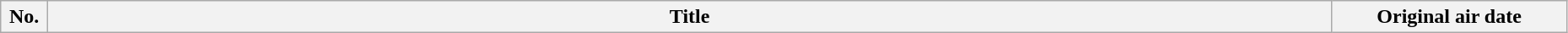<table class = "wikitable" width = "98%">
<tr>
<th bgcolor="#CCF" width="3%">No.</th>
<th bgcolor="#CCF">Title</th>
<th bgcolor="#CCF" width="15%">Original air date<br>





































</th>
</tr>
</table>
